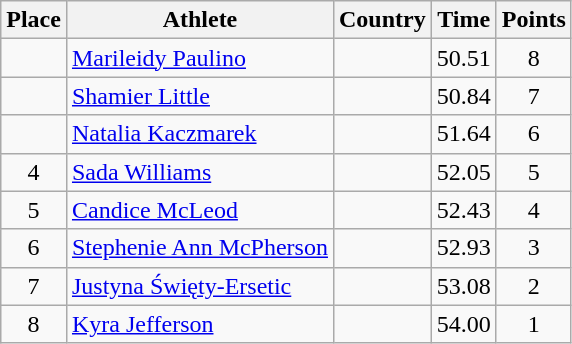<table class="wikitable">
<tr>
<th>Place</th>
<th>Athlete</th>
<th>Country</th>
<th>Time</th>
<th>Points</th>
</tr>
<tr>
<td align=center></td>
<td><a href='#'>Marileidy Paulino</a></td>
<td></td>
<td>50.51</td>
<td align=center>8</td>
</tr>
<tr>
<td align=center></td>
<td><a href='#'>Shamier Little</a></td>
<td></td>
<td>50.84</td>
<td align=center>7</td>
</tr>
<tr>
<td align=center></td>
<td><a href='#'>Natalia Kaczmarek</a></td>
<td></td>
<td>51.64</td>
<td align=center>6</td>
</tr>
<tr>
<td align=center>4</td>
<td><a href='#'>Sada Williams</a></td>
<td></td>
<td>52.05</td>
<td align=center>5</td>
</tr>
<tr>
<td align=center>5</td>
<td><a href='#'>Candice McLeod</a></td>
<td></td>
<td>52.43</td>
<td align=center>4</td>
</tr>
<tr>
<td align=center>6</td>
<td><a href='#'>Stephenie Ann McPherson</a></td>
<td></td>
<td>52.93</td>
<td align=center>3</td>
</tr>
<tr>
<td align=center>7</td>
<td><a href='#'>Justyna Święty-Ersetic</a></td>
<td></td>
<td>53.08</td>
<td align=center>2</td>
</tr>
<tr>
<td align=center>8</td>
<td><a href='#'>Kyra Jefferson</a></td>
<td></td>
<td>54.00</td>
<td align=center>1</td>
</tr>
</table>
